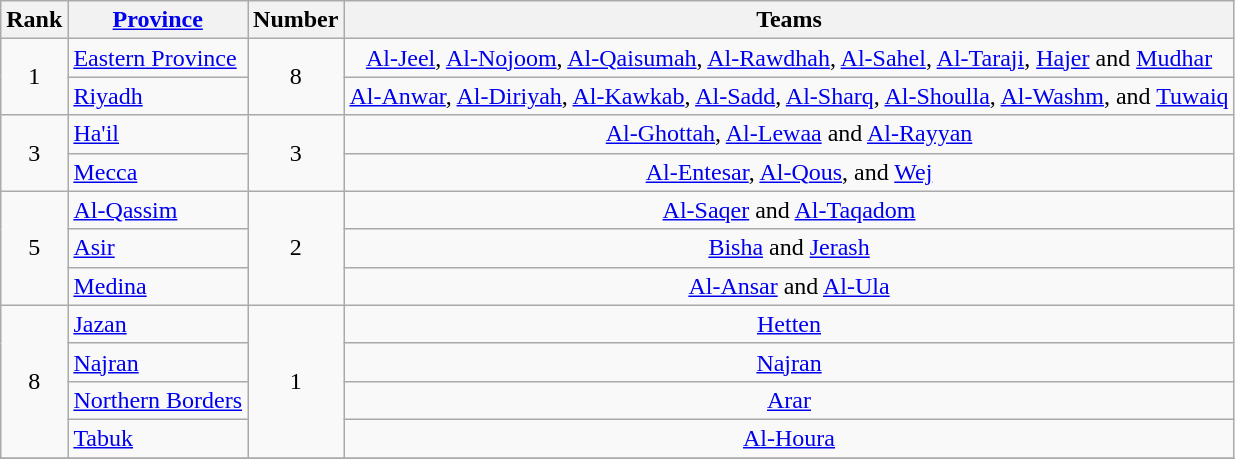<table class="wikitable">
<tr>
<th>Rank</th>
<th><a href='#'>Province</a></th>
<th>Number</th>
<th>Teams</th>
</tr>
<tr>
<td rowspan=2 align=center>1</td>
<td><a href='#'>Eastern Province</a></td>
<td rowspan=2 align=center>8</td>
<td align=center><a href='#'>Al-Jeel</a>, <a href='#'>Al-Nojoom</a>, <a href='#'>Al-Qaisumah</a>, <a href='#'>Al-Rawdhah</a>, <a href='#'>Al-Sahel</a>, <a href='#'>Al-Taraji</a>, <a href='#'>Hajer</a> and <a href='#'>Mudhar</a></td>
</tr>
<tr>
<td><a href='#'>Riyadh</a></td>
<td align=center><a href='#'>Al-Anwar</a>, <a href='#'>Al-Diriyah</a>, <a href='#'>Al-Kawkab</a>, <a href='#'>Al-Sadd</a>, <a href='#'>Al-Sharq</a>, <a href='#'>Al-Shoulla</a>, <a href='#'>Al-Washm</a>, and <a href='#'>Tuwaiq</a></td>
</tr>
<tr>
<td rowspan=2 align=center>3</td>
<td><a href='#'>Ha'il</a></td>
<td rowspan=2 align=center>3</td>
<td align=center><a href='#'>Al-Ghottah</a>, <a href='#'>Al-Lewaa</a> and <a href='#'>Al-Rayyan</a></td>
</tr>
<tr>
<td><a href='#'>Mecca</a></td>
<td align=center><a href='#'>Al-Entesar</a>, <a href='#'>Al-Qous</a>, and <a href='#'>Wej</a></td>
</tr>
<tr>
<td rowspan=3 align=center>5</td>
<td><a href='#'>Al-Qassim</a></td>
<td rowspan=3 align=center>2</td>
<td align=center><a href='#'>Al-Saqer</a> and <a href='#'>Al-Taqadom</a></td>
</tr>
<tr>
<td><a href='#'>Asir</a></td>
<td align=center><a href='#'>Bisha</a> and <a href='#'>Jerash</a></td>
</tr>
<tr>
<td><a href='#'>Medina</a></td>
<td align=center><a href='#'>Al-Ansar</a> and <a href='#'>Al-Ula</a></td>
</tr>
<tr>
<td rowspan=4 align=center>8</td>
<td><a href='#'>Jazan</a></td>
<td rowspan=4 align=center>1</td>
<td align=center><a href='#'>Hetten</a></td>
</tr>
<tr>
<td><a href='#'>Najran</a></td>
<td align=center><a href='#'>Najran</a></td>
</tr>
<tr>
<td><a href='#'>Northern Borders</a></td>
<td align=center><a href='#'>Arar</a></td>
</tr>
<tr>
<td><a href='#'>Tabuk</a></td>
<td align=center><a href='#'>Al-Houra</a></td>
</tr>
<tr>
</tr>
</table>
